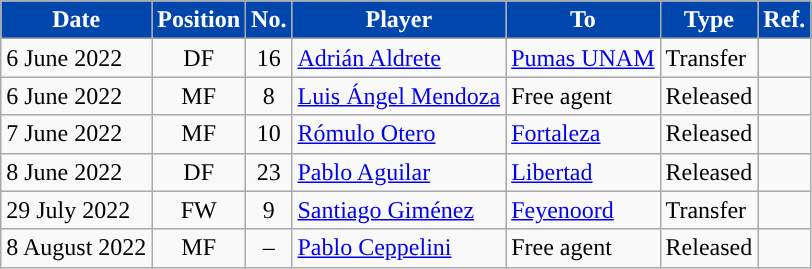<table class="wikitable plainrowheaders sortable">
<tr>
<th style="background:#0046AD; color:#FFFFFF; ">Date</th>
<th style="background:#0046AD; color:#FFFFFF; ">Position</th>
<th style="background:#0046AD; color:#FFFFFF; ">No.</th>
<th style="background:#0046AD; color:#FFFFFF; ">Player</th>
<th style="background:#0046AD; color:#FFFFFF; ">To</th>
<th style="background:#0046AD; color:#FFFFFF; ">Type</th>
<th style="background:#0046AD; color:#FFFFFF; ">Ref.</th>
</tr>
<tr>
<td>6 June 2022</td>
<td style="text-align:center;">DF</td>
<td style="text-align:center;">16</td>
<td style="text-align:left;"> <a href='#'>Adrián Aldrete</a></td>
<td style="text-align:left;"> <a href='#'>Pumas UNAM</a></td>
<td>Transfer</td>
<td></td>
</tr>
<tr>
<td>6 June 2022</td>
<td style="text-align:center;">MF</td>
<td style="text-align:center;">8</td>
<td style="text-align:left;"> <a href='#'>Luis Ángel Mendoza</a></td>
<td style="text-align:left;">Free agent</td>
<td>Released</td>
<td></td>
</tr>
<tr>
<td>7 June 2022</td>
<td style="text-align:center;">MF</td>
<td style="text-align:center;">10</td>
<td style="text-align:left;"> <a href='#'>Rómulo Otero</a></td>
<td style="text-align:left;"> <a href='#'>Fortaleza</a></td>
<td>Released</td>
<td></td>
</tr>
<tr>
<td>8 June 2022</td>
<td style="text-align:center;">DF</td>
<td style="text-align:center;">23</td>
<td style="text-align:left;"> <a href='#'>Pablo Aguilar</a></td>
<td style="text-align:left;"> <a href='#'>Libertad</a></td>
<td>Released</td>
<td></td>
</tr>
<tr>
<td>29 July 2022</td>
<td style="text-align:center;">FW</td>
<td style="text-align:center;">9</td>
<td style="text-align:left;"> <a href='#'>Santiago Giménez</a></td>
<td style="text-align:left;"> <a href='#'>Feyenoord</a></td>
<td>Transfer</td>
<td></td>
</tr>
<tr>
<td>8 August 2022</td>
<td style="text-align:center;">MF</td>
<td style="text-align:center;">–</td>
<td style="text-align:left;"> <a href='#'>Pablo Ceppelini</a></td>
<td style="text-align:left;">Free agent</td>
<td>Released</td>
<td></td>
</tr>
</table>
